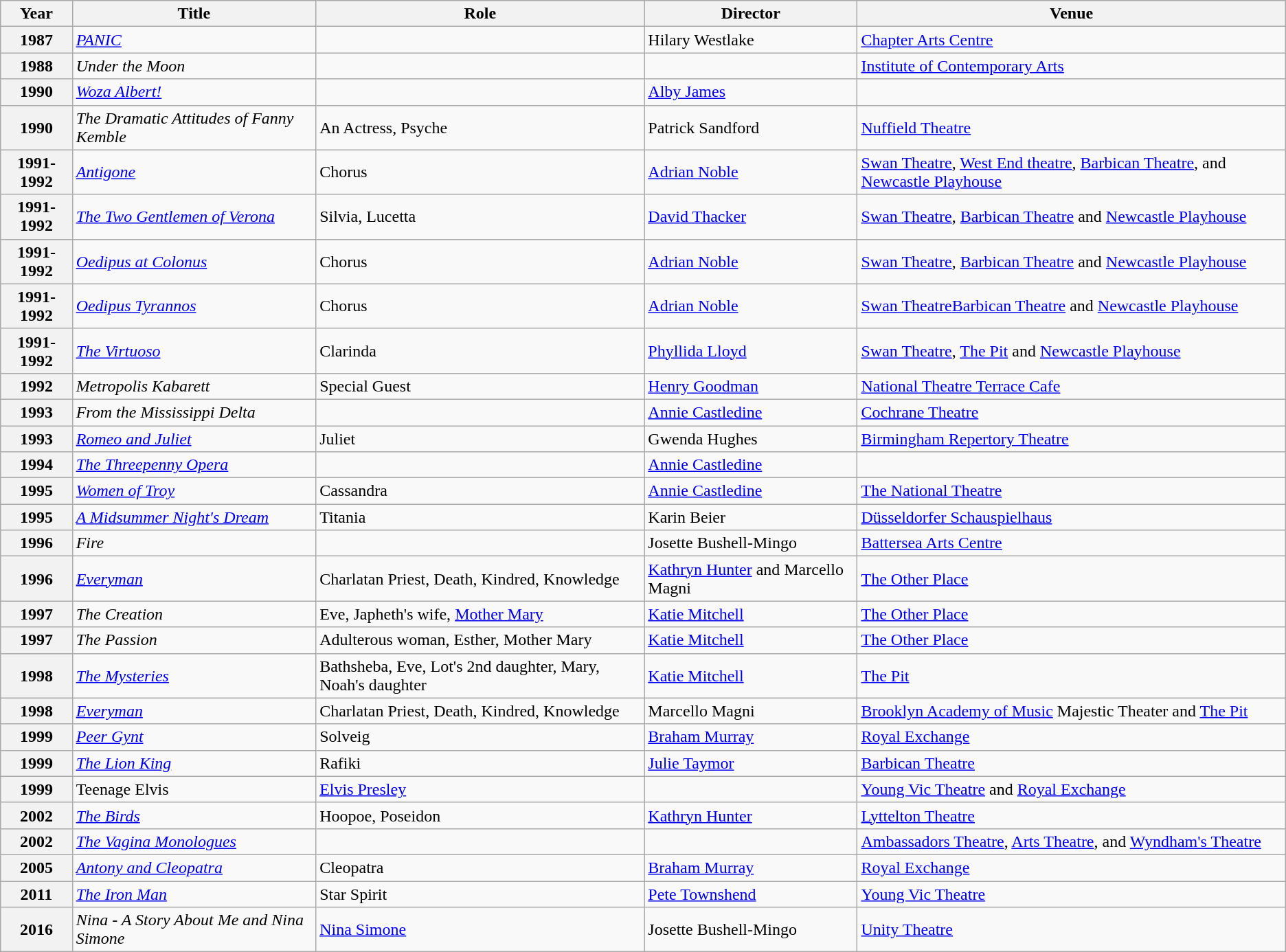<table class="wikitable plainrowheaders sortable">
<tr>
<th scope="col">Year</th>
<th scope="col">Title</th>
<th scope="col">Role</th>
<th scope="col">Director</th>
<th scope="col">Venue</th>
</tr>
<tr>
<th scope="row">1987</th>
<td><em><a href='#'>PANIC</a></em></td>
<td></td>
<td>Hilary Westlake</td>
<td><a href='#'>Chapter Arts Centre</a></td>
</tr>
<tr>
<th scope="row">1988</th>
<td><em>Under the Moon</em></td>
<td></td>
<td></td>
<td><a href='#'>Institute of Contemporary Arts</a></td>
</tr>
<tr>
<th scope="row">1990</th>
<td><em><a href='#'>Woza Albert!</a></em></td>
<td></td>
<td><a href='#'>Alby James</a></td>
<td></td>
</tr>
<tr>
<th scope="row">1990</th>
<td><em>The Dramatic Attitudes of Fanny Kemble</em></td>
<td>An Actress, Psyche</td>
<td>Patrick Sandford</td>
<td><a href='#'>Nuffield Theatre</a></td>
</tr>
<tr>
<th scope="row">1991-1992</th>
<td><em><a href='#'>Antigone</a></em></td>
<td>Chorus</td>
<td><a href='#'>Adrian Noble</a></td>
<td><a href='#'>Swan Theatre</a>, <a href='#'>West End theatre</a>, <a href='#'>Barbican Theatre</a>, and <a href='#'>Newcastle Playhouse</a></td>
</tr>
<tr>
<th scope="row">1991-1992</th>
<td><em><a href='#'>The Two Gentlemen of Verona</a></em></td>
<td>Silvia, Lucetta</td>
<td><a href='#'>David Thacker</a></td>
<td><a href='#'>Swan Theatre</a>, <a href='#'>Barbican Theatre</a> and <a href='#'>Newcastle Playhouse</a></td>
</tr>
<tr>
<th scope="row">1991-1992</th>
<td><em><a href='#'>Oedipus at Colonus</a></em></td>
<td>Chorus</td>
<td><a href='#'>Adrian Noble</a></td>
<td><a href='#'>Swan Theatre</a>, <a href='#'>Barbican Theatre</a> and <a href='#'>Newcastle Playhouse</a></td>
</tr>
<tr>
<th scope="row">1991-1992</th>
<td><em><a href='#'>Oedipus Tyrannos</a></em></td>
<td>Chorus</td>
<td><a href='#'>Adrian Noble</a></td>
<td><a href='#'>Swan Theatre</a><a href='#'>Barbican Theatre</a> and <a href='#'>Newcastle Playhouse</a></td>
</tr>
<tr>
<th scope="row">1991-1992</th>
<td><em><a href='#'>The Virtuoso</a></em></td>
<td>Clarinda</td>
<td><a href='#'>Phyllida Lloyd</a></td>
<td><a href='#'>Swan Theatre</a>, <a href='#'>The Pit</a> and <a href='#'>Newcastle Playhouse</a></td>
</tr>
<tr>
<th scope="row">1992</th>
<td><em>Metropolis Kabarett</em></td>
<td>Special Guest</td>
<td><a href='#'>Henry Goodman</a></td>
<td><a href='#'>National Theatre Terrace Cafe</a></td>
</tr>
<tr>
<th scope="row">1993</th>
<td><em>From the Mississippi Delta</em></td>
<td></td>
<td><a href='#'>Annie Castledine</a></td>
<td><a href='#'>Cochrane Theatre</a></td>
</tr>
<tr>
<th scope="row">1993</th>
<td><em><a href='#'>Romeo and Juliet</a></em></td>
<td>Juliet</td>
<td>Gwenda Hughes</td>
<td><a href='#'>Birmingham Repertory Theatre</a></td>
</tr>
<tr>
<th scope="row">1994</th>
<td><em><a href='#'>The Threepenny Opera</a></em></td>
<td></td>
<td><a href='#'>Annie Castledine</a></td>
<td></td>
</tr>
<tr>
<th scope="row">1995</th>
<td><em><a href='#'>Women of Troy</a></em></td>
<td>Cassandra</td>
<td><a href='#'>Annie Castledine</a></td>
<td><a href='#'>The National Theatre</a></td>
</tr>
<tr>
<th scope="row">1995</th>
<td><em><a href='#'>A Midsummer Night's Dream</a></em></td>
<td>Titania</td>
<td>Karin Beier</td>
<td><a href='#'>Düsseldorfer Schauspielhaus</a></td>
</tr>
<tr>
<th scope="row">1996</th>
<td><em>Fire</em></td>
<td></td>
<td>Josette Bushell-Mingo</td>
<td><a href='#'>Battersea Arts Centre</a></td>
</tr>
<tr>
<th scope="row">1996</th>
<td><em><a href='#'>Everyman</a></em></td>
<td>Charlatan Priest, Death, Kindred, Knowledge</td>
<td><a href='#'>Kathryn Hunter</a> and Marcello Magni</td>
<td><a href='#'>The Other Place</a></td>
</tr>
<tr>
<th scope="row">1997</th>
<td><em>The Creation</em></td>
<td>Eve, Japheth's wife, <a href='#'>Mother Mary</a></td>
<td><a href='#'>Katie Mitchell</a></td>
<td><a href='#'>The Other Place</a></td>
</tr>
<tr>
<th scope="row">1997</th>
<td><em>The Passion</em></td>
<td>Adulterous woman, Esther, Mother Mary</td>
<td><a href='#'>Katie Mitchell</a></td>
<td><a href='#'>The Other Place</a></td>
</tr>
<tr>
<th scope="row">1998</th>
<td><em><a href='#'>The Mysteries</a></em></td>
<td>Bathsheba, Eve, Lot's 2nd daughter, Mary, Noah's daughter</td>
<td><a href='#'>Katie Mitchell</a></td>
<td><a href='#'>The Pit</a></td>
</tr>
<tr>
<th scope="row">1998</th>
<td><em><a href='#'>Everyman</a></em></td>
<td>Charlatan Priest, Death, Kindred, Knowledge</td>
<td>Marcello Magni</td>
<td><a href='#'>Brooklyn Academy of Music</a> Majestic Theater and <a href='#'>The Pit</a></td>
</tr>
<tr>
<th scope="row">1999</th>
<td><em><a href='#'>Peer Gynt</a></em></td>
<td>Solveig</td>
<td><a href='#'>Braham Murray</a></td>
<td><a href='#'>Royal Exchange</a></td>
</tr>
<tr>
<th scope="row">1999</th>
<td><em><a href='#'>The Lion King</a></em></td>
<td>Rafiki</td>
<td><a href='#'>Julie Taymor</a></td>
<td><a href='#'>Barbican Theatre</a></td>
</tr>
<tr>
<th scope="row">1999</th>
<td>Teenage Elvis</td>
<td><a href='#'>Elvis Presley</a></td>
<td></td>
<td><a href='#'>Young Vic Theatre</a> and <a href='#'>Royal Exchange</a></td>
</tr>
<tr>
<th scope="row">2002</th>
<td><em><a href='#'>The Birds</a></em></td>
<td>Hoopoe, Poseidon</td>
<td><a href='#'>Kathryn Hunter</a></td>
<td><a href='#'>Lyttelton Theatre</a></td>
</tr>
<tr>
<th scope="row">2002</th>
<td><em><a href='#'>The Vagina Monologues</a></em></td>
<td></td>
<td></td>
<td><a href='#'>Ambassadors Theatre</a>, <a href='#'>Arts Theatre</a>, and <a href='#'>Wyndham's Theatre</a></td>
</tr>
<tr>
<th scope="row">2005</th>
<td><em><a href='#'>Antony and Cleopatra</a></em></td>
<td>Cleopatra</td>
<td><a href='#'>Braham Murray</a></td>
<td><a href='#'>Royal Exchange</a></td>
</tr>
<tr>
<th scope="row">2011</th>
<td><em><a href='#'>The Iron Man</a></em></td>
<td>Star Spirit</td>
<td><a href='#'>Pete Townshend</a></td>
<td><a href='#'>Young Vic Theatre</a></td>
</tr>
<tr>
<th scope="row">2016</th>
<td><em>Nina - A Story About Me and Nina Simone</em></td>
<td><a href='#'>Nina Simone</a></td>
<td>Josette Bushell-Mingo</td>
<td><a href='#'>Unity Theatre</a></td>
</tr>
</table>
